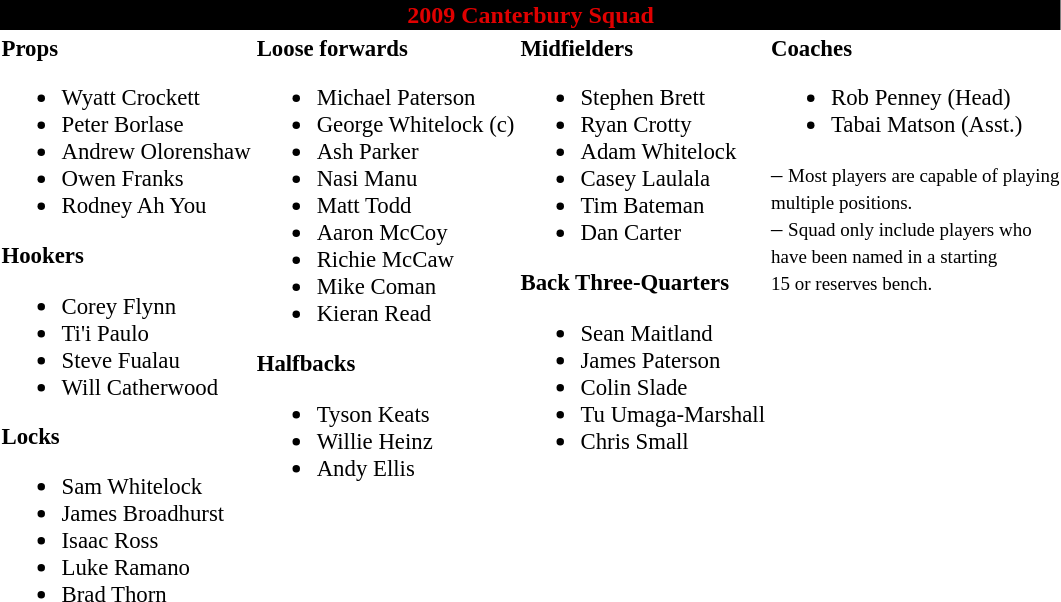<table class="toccolours" style="text-align: left;">
<tr>
<th colspan="4" style="background-color: #000000;color:#e00000;text-align:center;">2009 Canterbury Squad</th>
</tr>
<tr>
<td style="font-size: 95%;" valign="top"><strong>Props</strong><br><ul><li>Wyatt Crockett</li><li>Peter Borlase</li><li>Andrew Olorenshaw</li><li>Owen Franks</li><li>Rodney Ah You</li></ul><strong>Hookers</strong><ul><li>Corey Flynn</li><li>Ti'i Paulo</li><li>Steve Fualau</li><li>Will Catherwood</li></ul><strong>Locks</strong><ul><li>Sam Whitelock</li><li>James Broadhurst</li><li>Isaac Ross</li><li>Luke Ramano</li><li>Brad Thorn</li></ul></td>
<td style="font-size: 95%;" valign="top"><strong>Loose forwards</strong><br><ul><li>Michael Paterson</li><li>George Whitelock (c)</li><li>Ash Parker</li><li>Nasi Manu</li><li>Matt Todd</li><li>Aaron McCoy</li><li>Richie McCaw</li><li>Mike Coman</li><li>Kieran Read</li></ul><strong>Halfbacks</strong><ul><li>Tyson Keats</li><li>Willie Heinz</li><li>Andy Ellis</li></ul></td>
<td style="font-size: 95%;" valign="top"><strong>Midfielders</strong><br><ul><li>Stephen Brett</li><li>Ryan Crotty</li><li>Adam Whitelock</li><li>Casey Laulala</li><li>Tim Bateman</li><li>Dan Carter</li></ul><strong>Back Three-Quarters</strong><ul><li>Sean Maitland</li><li>James Paterson</li><li>Colin Slade</li><li>Tu Umaga-Marshall</li><li>Chris Small</li></ul></td>
<td style="font-size: 95%;" valign="top"><strong>Coaches</strong><br><ul><li>Rob Penney (Head)</li><li>Tabai Matson (Asst.)</li></ul>– <small>Most players are capable of playing<br> multiple positions.</small><br>– <small>Squad only include players who<br> have been named in a starting <br>15 or reserves bench.</small></td>
</tr>
</table>
